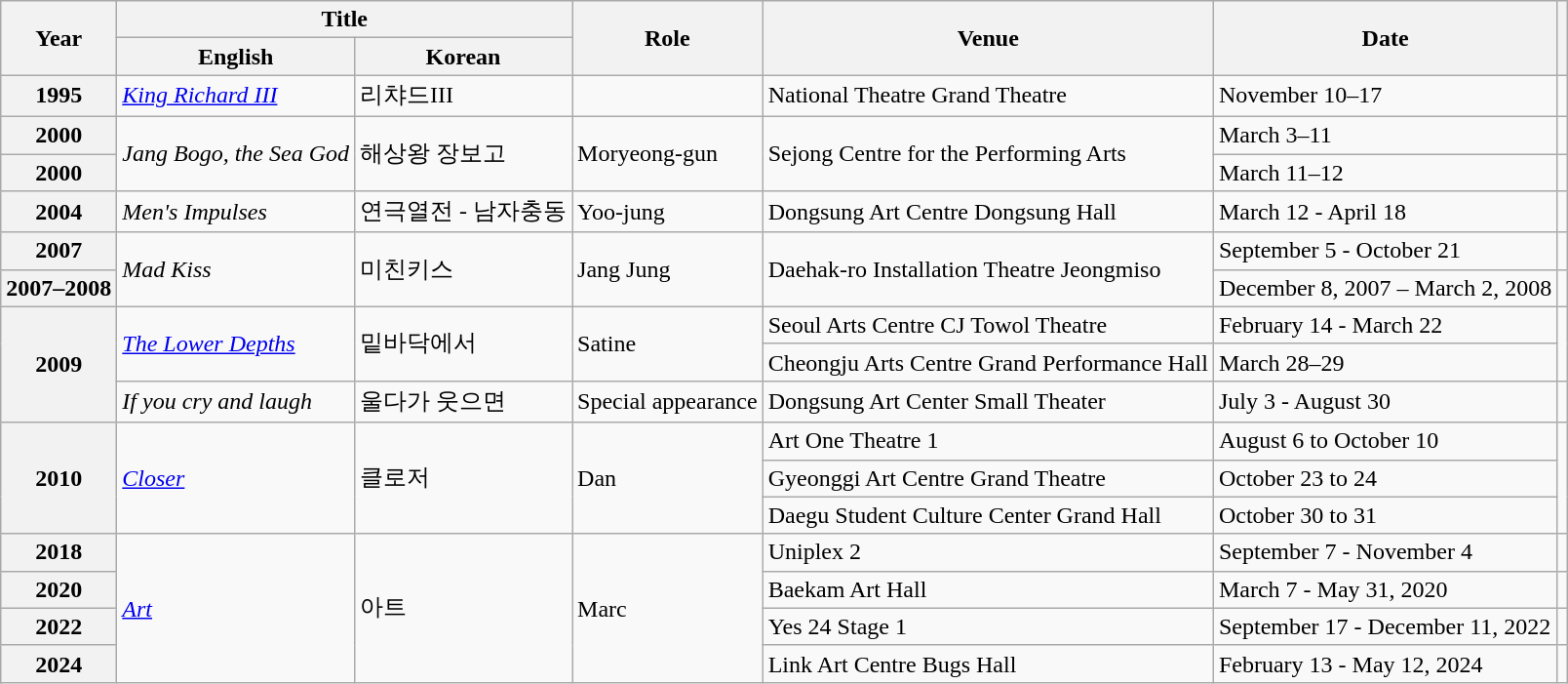<table class="wikitable plainrowheaders sortable" style="text-align:left; font-size:100%">
<tr>
<th rowspan="2" scope="col">Year</th>
<th colspan="2" scope="col">Title</th>
<th rowspan="2" scope="col">Role</th>
<th rowspan="2" scope="col" class="unsortable">Venue</th>
<th rowspan="2" scope="col">Date</th>
<th rowspan="2" scope="col" class="unsortable"></th>
</tr>
<tr>
<th>English</th>
<th>Korean</th>
</tr>
<tr>
<th scope="row">1995</th>
<td><em><a href='#'>King Richard III</a></em></td>
<td>리챠드III</td>
<td></td>
<td>National Theatre Grand Theatre</td>
<td>November 10–17</td>
<td></td>
</tr>
<tr>
<th scope="row">2000</th>
<td rowspan="2"><em>Jang Bogo, the Sea God</em></td>
<td rowspan="2">해상왕 장보고</td>
<td rowspan="2">Moryeong-gun</td>
<td rowspan="2">Sejong Centre for the Performing Arts</td>
<td>March 3–11</td>
<td></td>
</tr>
<tr>
<th scope="row">2000</th>
<td>March 11–12</td>
<td></td>
</tr>
<tr>
<th scope="row">2004</th>
<td><em>Men's Impulses</em></td>
<td>연극열전 - 남자충동</td>
<td>Yoo-jung</td>
<td>Dongsung Art Centre Dongsung Hall</td>
<td>March 12 - April 18</td>
<td></td>
</tr>
<tr>
<th scope="row">2007</th>
<td rowspan="2"><em>Mad Kiss</em></td>
<td rowspan="2">미친키스</td>
<td rowspan="2">Jang Jung</td>
<td rowspan="2">Daehak-ro Installation Theatre Jeongmiso</td>
<td>September 5 - October 21</td>
<td></td>
</tr>
<tr>
<th scope="row">2007–2008</th>
<td>December 8, 2007 – March 2, 2008</td>
<td></td>
</tr>
<tr>
<th rowspan="3" scope="row">2009</th>
<td rowspan="2"><em><a href='#'>The Lower Depths</a></em></td>
<td rowspan="2">밑바닥에서</td>
<td rowspan="2">Satine</td>
<td>Seoul Arts Centre CJ Towol Theatre</td>
<td>February 14 - March 22</td>
<td rowspan="2"></td>
</tr>
<tr>
<td>Cheongju Arts Centre Grand Performance Hall</td>
<td>March 28–29</td>
</tr>
<tr>
<td><em>If you cry and laugh</em></td>
<td>울다가 웃으면</td>
<td>Special appearance</td>
<td>Dongsung Art Center Small Theater</td>
<td>July 3 - August 30</td>
<td></td>
</tr>
<tr>
<th rowspan="3" scope="row">2010</th>
<td rowspan="3"><em><a href='#'>Closer</a></em></td>
<td rowspan="3">클로저</td>
<td rowspan="3">Dan</td>
<td>Art One Theatre 1</td>
<td>August 6 to October 10</td>
<td rowspan="3"></td>
</tr>
<tr>
<td>Gyeonggi Art Centre Grand Theatre</td>
<td>October 23 to 24</td>
</tr>
<tr>
<td>Daegu Student Culture Center Grand Hall</td>
<td>October 30 to 31</td>
</tr>
<tr>
<th scope="row">2018</th>
<td rowspan="4"><em><a href='#'>Art</a></em></td>
<td rowspan="4">아트</td>
<td rowspan="4">Marc</td>
<td>Uniplex 2</td>
<td>September 7 - November 4</td>
<td></td>
</tr>
<tr>
<th scope="row">2020</th>
<td>Baekam Art Hall</td>
<td>March 7 - May 31, 2020</td>
<td></td>
</tr>
<tr>
<th scope="row">2022</th>
<td>Yes 24 Stage 1</td>
<td>September 17 - December 11, 2022</td>
<td></td>
</tr>
<tr>
<th scope="row">2024</th>
<td>Link Art Centre Bugs Hall</td>
<td>February 13 - May 12, 2024</td>
<td style="text-align:center"></td>
</tr>
</table>
